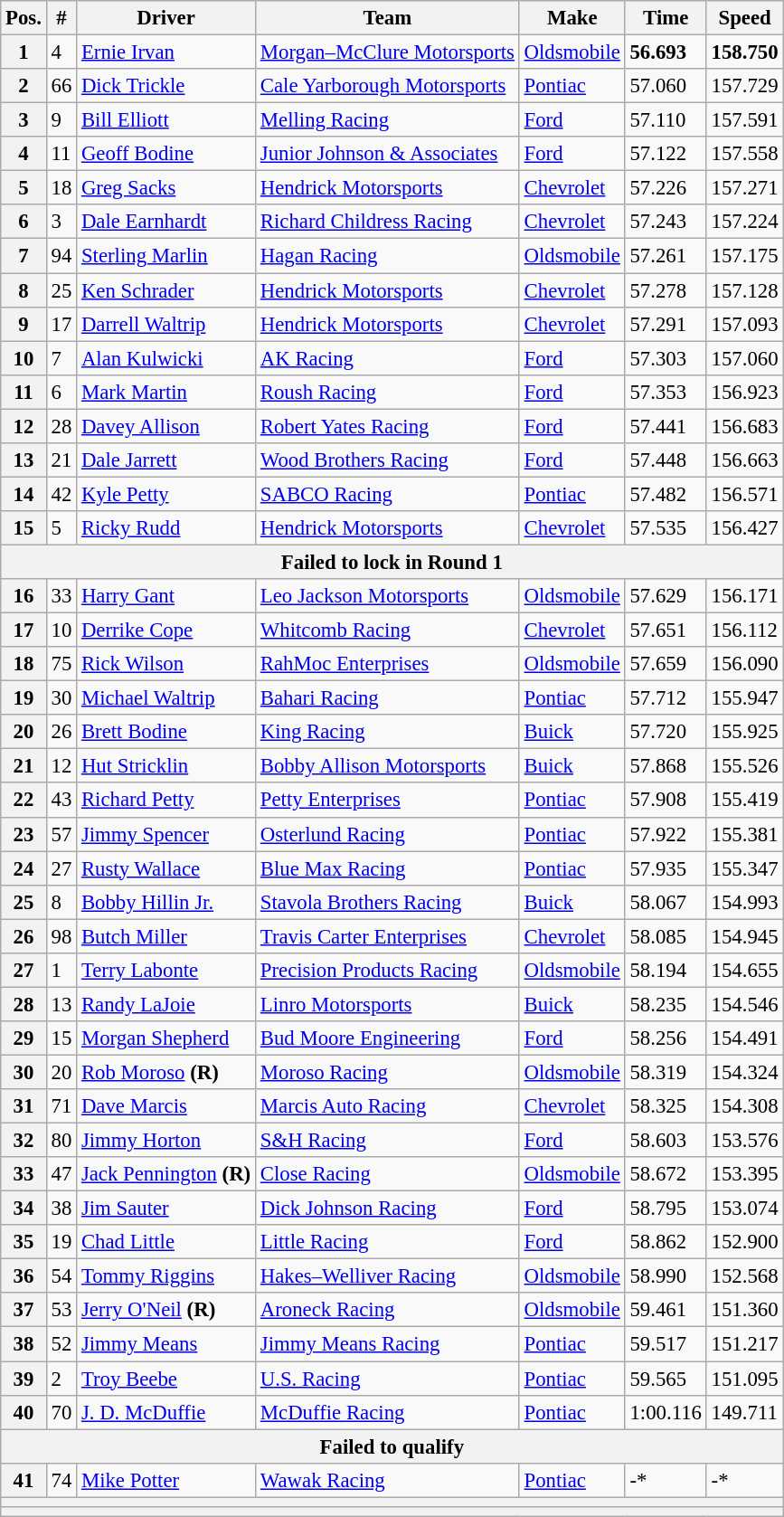<table class="wikitable" style="font-size:95%">
<tr>
<th>Pos.</th>
<th>#</th>
<th>Driver</th>
<th>Team</th>
<th>Make</th>
<th>Time</th>
<th>Speed</th>
</tr>
<tr>
<th>1</th>
<td>4</td>
<td><a href='#'>Ernie Irvan</a></td>
<td><a href='#'>Morgan–McClure Motorsports</a></td>
<td><a href='#'>Oldsmobile</a></td>
<td><strong>56.693</strong></td>
<td><strong>158.750</strong></td>
</tr>
<tr>
<th>2</th>
<td>66</td>
<td><a href='#'>Dick Trickle</a></td>
<td><a href='#'>Cale Yarborough Motorsports</a></td>
<td><a href='#'>Pontiac</a></td>
<td>57.060</td>
<td>157.729</td>
</tr>
<tr>
<th>3</th>
<td>9</td>
<td><a href='#'>Bill Elliott</a></td>
<td><a href='#'>Melling Racing</a></td>
<td><a href='#'>Ford</a></td>
<td>57.110</td>
<td>157.591</td>
</tr>
<tr>
<th>4</th>
<td>11</td>
<td><a href='#'>Geoff Bodine</a></td>
<td><a href='#'>Junior Johnson & Associates</a></td>
<td><a href='#'>Ford</a></td>
<td>57.122</td>
<td>157.558</td>
</tr>
<tr>
<th>5</th>
<td>18</td>
<td><a href='#'>Greg Sacks</a></td>
<td><a href='#'>Hendrick Motorsports</a></td>
<td><a href='#'>Chevrolet</a></td>
<td>57.226</td>
<td>157.271</td>
</tr>
<tr>
<th>6</th>
<td>3</td>
<td><a href='#'>Dale Earnhardt</a></td>
<td><a href='#'>Richard Childress Racing</a></td>
<td><a href='#'>Chevrolet</a></td>
<td>57.243</td>
<td>157.224</td>
</tr>
<tr>
<th>7</th>
<td>94</td>
<td><a href='#'>Sterling Marlin</a></td>
<td><a href='#'>Hagan Racing</a></td>
<td><a href='#'>Oldsmobile</a></td>
<td>57.261</td>
<td>157.175</td>
</tr>
<tr>
<th>8</th>
<td>25</td>
<td><a href='#'>Ken Schrader</a></td>
<td><a href='#'>Hendrick Motorsports</a></td>
<td><a href='#'>Chevrolet</a></td>
<td>57.278</td>
<td>157.128</td>
</tr>
<tr>
<th>9</th>
<td>17</td>
<td><a href='#'>Darrell Waltrip</a></td>
<td><a href='#'>Hendrick Motorsports</a></td>
<td><a href='#'>Chevrolet</a></td>
<td>57.291</td>
<td>157.093</td>
</tr>
<tr>
<th>10</th>
<td>7</td>
<td><a href='#'>Alan Kulwicki</a></td>
<td><a href='#'>AK Racing</a></td>
<td><a href='#'>Ford</a></td>
<td>57.303</td>
<td>157.060</td>
</tr>
<tr>
<th>11</th>
<td>6</td>
<td><a href='#'>Mark Martin</a></td>
<td><a href='#'>Roush Racing</a></td>
<td><a href='#'>Ford</a></td>
<td>57.353</td>
<td>156.923</td>
</tr>
<tr>
<th>12</th>
<td>28</td>
<td><a href='#'>Davey Allison</a></td>
<td><a href='#'>Robert Yates Racing</a></td>
<td><a href='#'>Ford</a></td>
<td>57.441</td>
<td>156.683</td>
</tr>
<tr>
<th>13</th>
<td>21</td>
<td><a href='#'>Dale Jarrett</a></td>
<td><a href='#'>Wood Brothers Racing</a></td>
<td><a href='#'>Ford</a></td>
<td>57.448</td>
<td>156.663</td>
</tr>
<tr>
<th>14</th>
<td>42</td>
<td><a href='#'>Kyle Petty</a></td>
<td><a href='#'>SABCO Racing</a></td>
<td><a href='#'>Pontiac</a></td>
<td>57.482</td>
<td>156.571</td>
</tr>
<tr>
<th>15</th>
<td>5</td>
<td><a href='#'>Ricky Rudd</a></td>
<td><a href='#'>Hendrick Motorsports</a></td>
<td><a href='#'>Chevrolet</a></td>
<td>57.535</td>
<td>156.427</td>
</tr>
<tr>
<th colspan="7">Failed to lock in Round 1</th>
</tr>
<tr>
<th>16</th>
<td>33</td>
<td><a href='#'>Harry Gant</a></td>
<td><a href='#'>Leo Jackson Motorsports</a></td>
<td><a href='#'>Oldsmobile</a></td>
<td>57.629</td>
<td>156.171</td>
</tr>
<tr>
<th>17</th>
<td>10</td>
<td><a href='#'>Derrike Cope</a></td>
<td><a href='#'>Whitcomb Racing</a></td>
<td><a href='#'>Chevrolet</a></td>
<td>57.651</td>
<td>156.112</td>
</tr>
<tr>
<th>18</th>
<td>75</td>
<td><a href='#'>Rick Wilson</a></td>
<td><a href='#'>RahMoc Enterprises</a></td>
<td><a href='#'>Oldsmobile</a></td>
<td>57.659</td>
<td>156.090</td>
</tr>
<tr>
<th>19</th>
<td>30</td>
<td><a href='#'>Michael Waltrip</a></td>
<td><a href='#'>Bahari Racing</a></td>
<td><a href='#'>Pontiac</a></td>
<td>57.712</td>
<td>155.947</td>
</tr>
<tr>
<th>20</th>
<td>26</td>
<td><a href='#'>Brett Bodine</a></td>
<td><a href='#'>King Racing</a></td>
<td><a href='#'>Buick</a></td>
<td>57.720</td>
<td>155.925</td>
</tr>
<tr>
<th>21</th>
<td>12</td>
<td><a href='#'>Hut Stricklin</a></td>
<td><a href='#'>Bobby Allison Motorsports</a></td>
<td><a href='#'>Buick</a></td>
<td>57.868</td>
<td>155.526</td>
</tr>
<tr>
<th>22</th>
<td>43</td>
<td><a href='#'>Richard Petty</a></td>
<td><a href='#'>Petty Enterprises</a></td>
<td><a href='#'>Pontiac</a></td>
<td>57.908</td>
<td>155.419</td>
</tr>
<tr>
<th>23</th>
<td>57</td>
<td><a href='#'>Jimmy Spencer</a></td>
<td><a href='#'>Osterlund Racing</a></td>
<td><a href='#'>Pontiac</a></td>
<td>57.922</td>
<td>155.381</td>
</tr>
<tr>
<th>24</th>
<td>27</td>
<td><a href='#'>Rusty Wallace</a></td>
<td><a href='#'>Blue Max Racing</a></td>
<td><a href='#'>Pontiac</a></td>
<td>57.935</td>
<td>155.347</td>
</tr>
<tr>
<th>25</th>
<td>8</td>
<td><a href='#'>Bobby Hillin Jr.</a></td>
<td><a href='#'>Stavola Brothers Racing</a></td>
<td><a href='#'>Buick</a></td>
<td>58.067</td>
<td>154.993</td>
</tr>
<tr>
<th>26</th>
<td>98</td>
<td><a href='#'>Butch Miller</a></td>
<td><a href='#'>Travis Carter Enterprises</a></td>
<td><a href='#'>Chevrolet</a></td>
<td>58.085</td>
<td>154.945</td>
</tr>
<tr>
<th>27</th>
<td>1</td>
<td><a href='#'>Terry Labonte</a></td>
<td><a href='#'>Precision Products Racing</a></td>
<td><a href='#'>Oldsmobile</a></td>
<td>58.194</td>
<td>154.655</td>
</tr>
<tr>
<th>28</th>
<td>13</td>
<td><a href='#'>Randy LaJoie</a></td>
<td><a href='#'>Linro Motorsports</a></td>
<td><a href='#'>Buick</a></td>
<td>58.235</td>
<td>154.546</td>
</tr>
<tr>
<th>29</th>
<td>15</td>
<td><a href='#'>Morgan Shepherd</a></td>
<td><a href='#'>Bud Moore Engineering</a></td>
<td><a href='#'>Ford</a></td>
<td>58.256</td>
<td>154.491</td>
</tr>
<tr>
<th>30</th>
<td>20</td>
<td><a href='#'>Rob Moroso</a> <strong>(R)</strong></td>
<td><a href='#'>Moroso Racing</a></td>
<td><a href='#'>Oldsmobile</a></td>
<td>58.319</td>
<td>154.324</td>
</tr>
<tr>
<th>31</th>
<td>71</td>
<td><a href='#'>Dave Marcis</a></td>
<td><a href='#'>Marcis Auto Racing</a></td>
<td><a href='#'>Chevrolet</a></td>
<td>58.325</td>
<td>154.308</td>
</tr>
<tr>
<th>32</th>
<td>80</td>
<td><a href='#'>Jimmy Horton</a></td>
<td><a href='#'>S&H Racing</a></td>
<td><a href='#'>Ford</a></td>
<td>58.603</td>
<td>153.576</td>
</tr>
<tr>
<th>33</th>
<td>47</td>
<td><a href='#'>Jack Pennington</a> <strong>(R)</strong></td>
<td><a href='#'>Close Racing</a></td>
<td><a href='#'>Oldsmobile</a></td>
<td>58.672</td>
<td>153.395</td>
</tr>
<tr>
<th>34</th>
<td>38</td>
<td><a href='#'>Jim Sauter</a></td>
<td><a href='#'>Dick Johnson Racing</a></td>
<td><a href='#'>Ford</a></td>
<td>58.795</td>
<td>153.074</td>
</tr>
<tr>
<th>35</th>
<td>19</td>
<td><a href='#'>Chad Little</a></td>
<td><a href='#'>Little Racing</a></td>
<td><a href='#'>Ford</a></td>
<td>58.862</td>
<td>152.900</td>
</tr>
<tr>
<th>36</th>
<td>54</td>
<td><a href='#'>Tommy Riggins</a></td>
<td><a href='#'>Hakes–Welliver Racing</a></td>
<td><a href='#'>Oldsmobile</a></td>
<td>58.990</td>
<td>152.568</td>
</tr>
<tr>
<th>37</th>
<td>53</td>
<td><a href='#'>Jerry O'Neil</a> <strong>(R)</strong></td>
<td><a href='#'>Aroneck Racing</a></td>
<td><a href='#'>Oldsmobile</a></td>
<td>59.461</td>
<td>151.360</td>
</tr>
<tr>
<th>38</th>
<td>52</td>
<td><a href='#'>Jimmy Means</a></td>
<td><a href='#'>Jimmy Means Racing</a></td>
<td><a href='#'>Pontiac</a></td>
<td>59.517</td>
<td>151.217</td>
</tr>
<tr>
<th>39</th>
<td>2</td>
<td><a href='#'>Troy Beebe</a></td>
<td><a href='#'>U.S. Racing</a></td>
<td><a href='#'>Pontiac</a></td>
<td>59.565</td>
<td>151.095</td>
</tr>
<tr>
<th>40</th>
<td>70</td>
<td><a href='#'>J. D. McDuffie</a></td>
<td><a href='#'>McDuffie Racing</a></td>
<td><a href='#'>Pontiac</a></td>
<td>1:00.116</td>
<td>149.711</td>
</tr>
<tr>
<th colspan="7">Failed to qualify</th>
</tr>
<tr>
<th>41</th>
<td>74</td>
<td><a href='#'>Mike Potter</a></td>
<td><a href='#'>Wawak Racing</a></td>
<td><a href='#'>Pontiac</a></td>
<td>-*</td>
<td>-*</td>
</tr>
<tr>
<th colspan="7"></th>
</tr>
<tr>
<th colspan="7"></th>
</tr>
</table>
